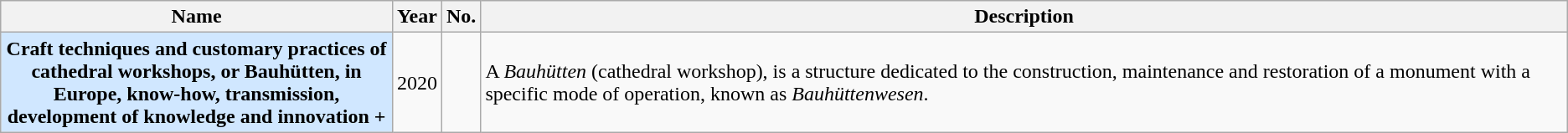<table class="wikitable sortable plainrowheaders">
<tr>
<th style="width:25%">Name</th>
<th>Year</th>
<th>No.</th>
<th class="unsortable">Description</th>
</tr>
<tr>
<th scope="row" style="background:#D0E7FF;">Craft techniques and customary practices of cathedral workshops, or Bauhütten, in Europe, know-how, transmission, development of knowledge and innovation +</th>
<td>2020</td>
<td></td>
<td>A <em>Bauhütten</em> (cathedral workshop), is a structure dedicated to the construction, maintenance and restoration of a monument with a specific mode of operation, known as <em>Bauhüttenwesen</em>.</td>
</tr>
</table>
